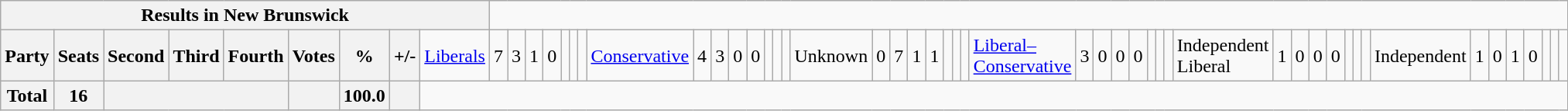<table class="wikitable">
<tr>
<th colspan=10>Results in New Brunswick</th>
</tr>
<tr>
<th colspan=2>Party</th>
<th>Seats</th>
<th>Second</th>
<th>Third</th>
<th>Fourth</th>
<th>Votes</th>
<th>%</th>
<th>+/-<br></th>
<td><a href='#'>Liberals</a></td>
<td align="right">7</td>
<td align="right">3</td>
<td align="right">1</td>
<td align="right">0</td>
<td align="right"></td>
<td align="right"></td>
<td align="right"><br></td>
<td><a href='#'>Conservative</a></td>
<td align="right">4</td>
<td align="right">3</td>
<td align="right">0</td>
<td align="right">0</td>
<td align="right"></td>
<td align="right"></td>
<td align="right"><br></td>
<td>Unknown</td>
<td align="right">0</td>
<td align="right">7</td>
<td align="right">1</td>
<td align="right">1</td>
<td align="right"></td>
<td align="right"></td>
<td align="right"><br></td>
<td><a href='#'>Liberal–Conservative</a></td>
<td align="right">3</td>
<td align="right">0</td>
<td align="right">0</td>
<td align="right">0</td>
<td align="right"></td>
<td align="right"></td>
<td align="right"><br></td>
<td>Independent Liberal</td>
<td align="right">1</td>
<td align="right">0</td>
<td align="right">0</td>
<td align="right">0</td>
<td align="right"></td>
<td align="right"></td>
<td align="right"><br></td>
<td>Independent</td>
<td align="right">1</td>
<td align="right">0</td>
<td align="right">1</td>
<td align="right">0</td>
<td align="right"></td>
<td align="right"></td>
<td align="right"></td>
</tr>
<tr>
<th colspan="2">Total</th>
<th>16</th>
<th colspan="3"></th>
<th></th>
<th>100.0</th>
<th></th>
</tr>
</table>
